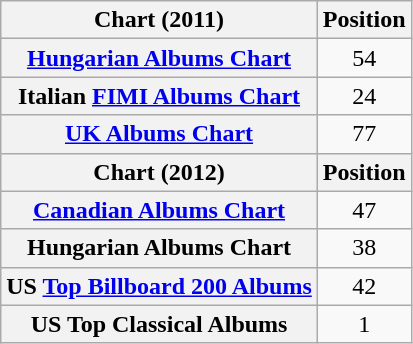<table class="wikitable plainrowheaders sortable" style="text-align:center;">
<tr>
<th scope="col">Chart (2011)</th>
<th scope="col">Position</th>
</tr>
<tr>
<th scope="row"><a href='#'>Hungarian Albums Chart</a></th>
<td style="text-align:center;">54</td>
</tr>
<tr>
<th scope="row">Italian <a href='#'>FIMI Albums Chart</a></th>
<td style="text-align:center;">24</td>
</tr>
<tr>
<th scope="row"><a href='#'>UK Albums Chart</a></th>
<td style="text-align:center;">77</td>
</tr>
<tr>
<th scope="col">Chart (2012)</th>
<th scope="col">Position</th>
</tr>
<tr>
<th scope="row"><a href='#'>Canadian Albums Chart</a></th>
<td style="text-align:center;">47</td>
</tr>
<tr>
<th scope="row">Hungarian Albums Chart</th>
<td style="text-align:center;">38</td>
</tr>
<tr>
<th scope="row">US <a href='#'>Top Billboard 200 Albums</a></th>
<td style="text-align:center;">42</td>
</tr>
<tr>
<th scope="row">US Top Classical Albums</th>
<td style="text-align:center;">1</td>
</tr>
</table>
